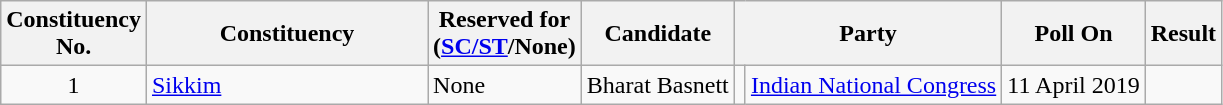<table class="wikitable sortable">
<tr>
<th>Constituency <br> No.</th>
<th style="width:180px;">Constituency</th>
<th>Reserved for<br>(<a href='#'>SC/ST</a>/None)</th>
<th>Candidate</th>
<th colspan="2">Party</th>
<th>Poll On</th>
<th>Result</th>
</tr>
<tr>
<td style="text-align:center;">1</td>
<td><a href='#'>Sikkim</a></td>
<td>None</td>
<td>Bharat Basnett</td>
<td bgcolor=></td>
<td><a href='#'>Indian National Congress</a></td>
<td style="text-align:center;">11 April 2019</td>
<td></td>
</tr>
</table>
